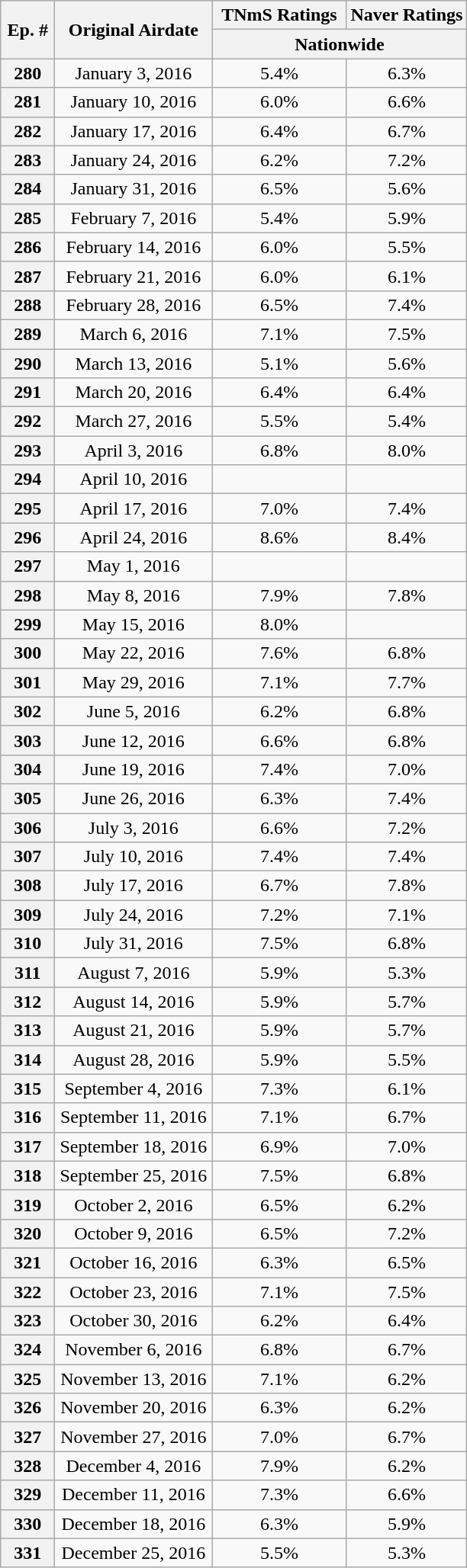<table class="wikitable sortable" style="text-align:center">
<tr>
<th rowspan="2" style="width:40px;">Ep. #</th>
<th rowspan="2" style="width:130px;">Original Airdate</th>
<th width=110>TNmS Ratings</th>
<th colspan="2">Naver Ratings</th>
</tr>
<tr>
<th colspan="2">Nationwide</th>
</tr>
<tr>
<th>280</th>
<td>January 3, 2016</td>
<td>5.4%</td>
<td>6.3%</td>
</tr>
<tr>
<th>281</th>
<td>January 10, 2016</td>
<td>6.0%</td>
<td>6.6%</td>
</tr>
<tr>
<th>282</th>
<td>January 17, 2016</td>
<td>6.4%</td>
<td>6.7%</td>
</tr>
<tr>
<th>283</th>
<td>January 24, 2016</td>
<td>6.2%</td>
<td>7.2%</td>
</tr>
<tr>
<th>284</th>
<td>January 31, 2016</td>
<td>6.5%</td>
<td>5.6%</td>
</tr>
<tr>
<th>285</th>
<td>February 7, 2016</td>
<td>5.4%</td>
<td>5.9%</td>
</tr>
<tr>
<th>286</th>
<td>February 14, 2016</td>
<td>6.0%</td>
<td>5.5%</td>
</tr>
<tr>
<th>287</th>
<td>February 21, 2016</td>
<td>6.0%</td>
<td>6.1%</td>
</tr>
<tr>
<th>288</th>
<td>February 28, 2016</td>
<td>6.5%</td>
<td>7.4%</td>
</tr>
<tr>
<th>289</th>
<td>March 6, 2016</td>
<td>7.1%</td>
<td>7.5%</td>
</tr>
<tr>
<th>290</th>
<td>March 13, 2016</td>
<td>5.1%</td>
<td>5.6%</td>
</tr>
<tr>
<th>291</th>
<td>March 20, 2016</td>
<td>6.4%</td>
<td>6.4%</td>
</tr>
<tr>
<th>292</th>
<td>March 27, 2016</td>
<td>5.5%</td>
<td>5.4%</td>
</tr>
<tr>
<th>293</th>
<td>April 3, 2016</td>
<td>6.8%</td>
<td>8.0%</td>
</tr>
<tr>
<th>294</th>
<td>April 10, 2016</td>
<td></td>
<td></td>
</tr>
<tr>
<th>295</th>
<td>April 17, 2016</td>
<td>7.0%</td>
<td>7.4%</td>
</tr>
<tr>
<th>296</th>
<td>April 24, 2016</td>
<td>8.6%</td>
<td>8.4%</td>
</tr>
<tr>
<th>297</th>
<td>May 1, 2016</td>
<td></td>
<td></td>
</tr>
<tr>
<th>298</th>
<td>May 8, 2016</td>
<td>7.9%</td>
<td>7.8%</td>
</tr>
<tr>
<th>299</th>
<td>May 15, 2016</td>
<td>8.0%</td>
<td></td>
</tr>
<tr>
<th>300</th>
<td>May 22, 2016</td>
<td>7.6%</td>
<td>6.8%</td>
</tr>
<tr>
<th>301</th>
<td>May 29, 2016</td>
<td>7.1%</td>
<td>7.7%</td>
</tr>
<tr>
<th>302</th>
<td>June 5, 2016</td>
<td>6.2%</td>
<td>6.8%</td>
</tr>
<tr>
<th>303</th>
<td>June 12, 2016</td>
<td>6.6%</td>
<td>6.8%</td>
</tr>
<tr>
<th>304</th>
<td>June 19, 2016</td>
<td>7.4%</td>
<td>7.0%</td>
</tr>
<tr>
<th>305</th>
<td>June 26, 2016</td>
<td>6.3%</td>
<td>7.4%</td>
</tr>
<tr>
<th>306</th>
<td>July 3, 2016</td>
<td>6.6%</td>
<td>7.2%</td>
</tr>
<tr>
<th>307</th>
<td>July 10, 2016</td>
<td>7.4%</td>
<td>7.4%</td>
</tr>
<tr>
<th>308</th>
<td>July 17, 2016</td>
<td>6.7%</td>
<td>7.8%</td>
</tr>
<tr>
<th>309</th>
<td>July 24, 2016</td>
<td>7.2%</td>
<td>7.1%</td>
</tr>
<tr>
<th>310</th>
<td>July 31, 2016</td>
<td>7.5%</td>
<td>6.8%</td>
</tr>
<tr>
<th>311</th>
<td>August 7, 2016</td>
<td>5.9%</td>
<td>5.3%</td>
</tr>
<tr>
<th>312</th>
<td>August 14, 2016</td>
<td>5.9%</td>
<td>5.7%</td>
</tr>
<tr>
<th>313</th>
<td>August 21, 2016</td>
<td>5.9%</td>
<td>5.7%</td>
</tr>
<tr>
<th>314</th>
<td>August 28, 2016</td>
<td>5.9%</td>
<td>5.5%</td>
</tr>
<tr>
<th>315</th>
<td>September 4, 2016</td>
<td>7.3%</td>
<td>6.1%</td>
</tr>
<tr>
<th>316</th>
<td>September 11, 2016</td>
<td>7.1%</td>
<td>6.7%</td>
</tr>
<tr>
<th>317</th>
<td>September 18, 2016</td>
<td>6.9%</td>
<td>7.0%</td>
</tr>
<tr>
<th>318</th>
<td>September 25, 2016</td>
<td>7.5%</td>
<td>6.8%</td>
</tr>
<tr>
<th>319</th>
<td>October 2, 2016</td>
<td>6.5%</td>
<td>6.2%</td>
</tr>
<tr>
<th>320</th>
<td>October 9, 2016</td>
<td>6.5%</td>
<td>7.2%</td>
</tr>
<tr>
<th>321</th>
<td>October 16, 2016</td>
<td>6.3%</td>
<td>6.5%</td>
</tr>
<tr>
<th>322</th>
<td>October 23, 2016</td>
<td>7.1%</td>
<td>7.5%</td>
</tr>
<tr>
<th>323</th>
<td>October 30, 2016</td>
<td>6.2%</td>
<td>6.4%</td>
</tr>
<tr>
<th>324</th>
<td>November 6, 2016</td>
<td>6.8%</td>
<td>6.7%</td>
</tr>
<tr>
<th>325</th>
<td>November 13, 2016</td>
<td>7.1%</td>
<td>6.2%</td>
</tr>
<tr>
<th>326</th>
<td>November 20, 2016</td>
<td>6.3%</td>
<td>6.2%</td>
</tr>
<tr>
<th>327</th>
<td>November 27, 2016</td>
<td>7.0%</td>
<td>6.7%</td>
</tr>
<tr>
<th>328</th>
<td>December 4, 2016</td>
<td>7.9%</td>
<td>6.2%</td>
</tr>
<tr>
<th>329</th>
<td>December 11, 2016</td>
<td>7.3%</td>
<td>6.6%</td>
</tr>
<tr>
<th>330</th>
<td>December 18, 2016</td>
<td>6.3%</td>
<td>5.9%</td>
</tr>
<tr>
<th>331</th>
<td>December 25, 2016</td>
<td>5.5%</td>
<td>5.3%</td>
</tr>
</table>
